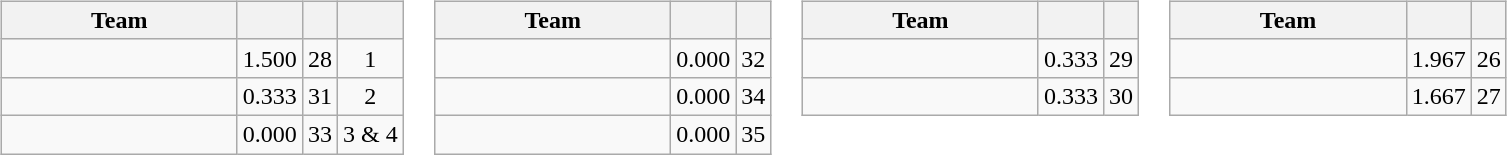<table>
<tr valign=top>
<td><br><table class="wikitable">
<tr>
<th width=150>Team</th>
<th></th>
<th></th>
<th></th>
</tr>
<tr>
<td></td>
<td align=right>1.500</td>
<td align=center>28</td>
<td align=center>1</td>
</tr>
<tr>
<td></td>
<td align=right>0.333</td>
<td align=center>31</td>
<td align=center>2</td>
</tr>
<tr>
<td></td>
<td align=right>0.000</td>
<td align=center>33</td>
<td align=center>3 & 4</td>
</tr>
</table>
</td>
<td><br><table class="wikitable">
<tr>
<th width=150>Team</th>
<th></th>
<th></th>
</tr>
<tr>
<td></td>
<td align=right>0.000</td>
<td align=center>32</td>
</tr>
<tr>
<td></td>
<td align=right>0.000</td>
<td align=center>34</td>
</tr>
<tr>
<td></td>
<td align=right>0.000</td>
<td align=center>35</td>
</tr>
</table>
</td>
<td><br><table class="wikitable">
<tr>
<th width=150>Team</th>
<th></th>
<th></th>
</tr>
<tr>
<td></td>
<td align=right>0.333</td>
<td align=center>29</td>
</tr>
<tr>
<td></td>
<td align=right>0.333</td>
<td align=center>30</td>
</tr>
</table>
</td>
<td><br><table class="wikitable">
<tr>
<th width=150>Team</th>
<th></th>
<th></th>
</tr>
<tr>
<td></td>
<td align=right>1.967</td>
<td align=center>26</td>
</tr>
<tr>
<td></td>
<td align=right>1.667</td>
<td align=center>27</td>
</tr>
</table>
</td>
</tr>
</table>
